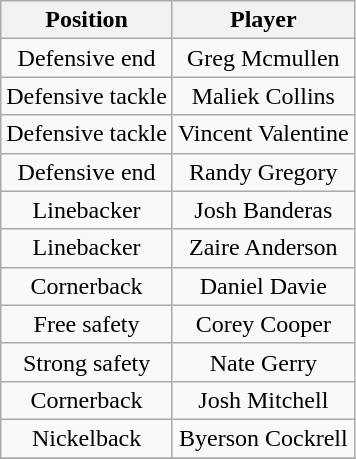<table class="wikitable" style="text-align: center;">
<tr>
<th>Position</th>
<th>Player</th>
</tr>
<tr>
<td>Defensive end</td>
<td>Greg Mcmullen</td>
</tr>
<tr>
<td>Defensive tackle</td>
<td>Maliek Collins</td>
</tr>
<tr>
<td>Defensive tackle</td>
<td>Vincent Valentine</td>
</tr>
<tr>
<td>Defensive end</td>
<td>Randy Gregory</td>
</tr>
<tr>
<td>Linebacker</td>
<td>Josh Banderas</td>
</tr>
<tr>
<td>Linebacker</td>
<td>Zaire Anderson</td>
</tr>
<tr>
<td>Cornerback</td>
<td>Daniel Davie</td>
</tr>
<tr>
<td>Free safety</td>
<td>Corey Cooper</td>
</tr>
<tr>
<td>Strong safety</td>
<td>Nate Gerry</td>
</tr>
<tr>
<td>Cornerback</td>
<td>Josh Mitchell</td>
</tr>
<tr>
<td>Nickelback</td>
<td>Byerson Cockrell</td>
</tr>
<tr>
</tr>
</table>
